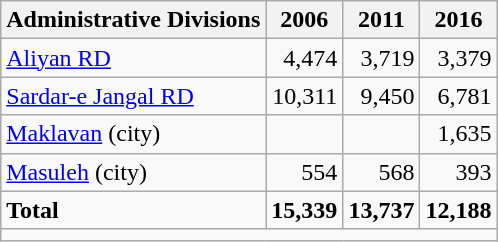<table class="wikitable">
<tr>
<th>Administrative Divisions</th>
<th>2006</th>
<th>2011</th>
<th>2016</th>
</tr>
<tr>
<td><a href='#'>Aliyan RD</a></td>
<td style="text-align: right;">4,474</td>
<td style="text-align: right;">3,719</td>
<td style="text-align: right;">3,379</td>
</tr>
<tr>
<td><a href='#'>Sardar-e Jangal RD</a></td>
<td style="text-align: right;">10,311</td>
<td style="text-align: right;">9,450</td>
<td style="text-align: right;">6,781</td>
</tr>
<tr>
<td><a href='#'>Maklavan</a> (city)</td>
<td style="text-align: right;"></td>
<td style="text-align: right;"></td>
<td style="text-align: right;">1,635</td>
</tr>
<tr>
<td><a href='#'>Masuleh</a> (city)</td>
<td style="text-align: right;">554</td>
<td style="text-align: right;">568</td>
<td style="text-align: right;">393</td>
</tr>
<tr>
<td><strong>Total</strong></td>
<td style="text-align: right;"><strong>15,339</strong></td>
<td style="text-align: right;"><strong>13,737</strong></td>
<td style="text-align: right;"><strong>12,188</strong></td>
</tr>
<tr>
<td colspan=4></td>
</tr>
</table>
